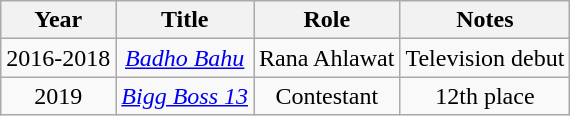<table class="wikitable" style="text-align:center;">
<tr>
<th>Year</th>
<th>Title</th>
<th>Role</th>
<th class="unsortable">Notes</th>
</tr>
<tr>
<td>2016-2018</td>
<td><em><a href='#'>Badho Bahu</a></em></td>
<td>Rana Ahlawat</td>
<td>Television debut</td>
</tr>
<tr>
<td>2019</td>
<td><em><a href='#'>Bigg Boss 13</a></em></td>
<td>Contestant</td>
<td>12th place</td>
</tr>
</table>
